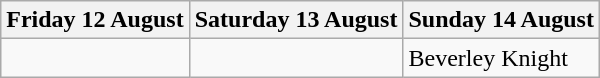<table class="wikitable">
<tr>
<th>Friday 12 August</th>
<th>Saturday 13 August</th>
<th>Sunday 14 August</th>
</tr>
<tr>
<td></td>
<td></td>
<td>Beverley Knight</td>
</tr>
</table>
